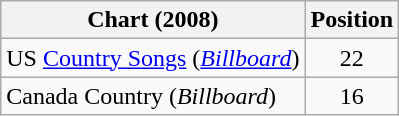<table class="wikitable sortable">
<tr>
<th scope="col">Chart (2008)</th>
<th scope="col">Position</th>
</tr>
<tr>
<td>US <a href='#'>Country Songs</a> (<em><a href='#'>Billboard</a></em>)</td>
<td align="center">22</td>
</tr>
<tr>
<td>Canada Country (<em>Billboard</em>)</td>
<td align="center">16</td>
</tr>
</table>
